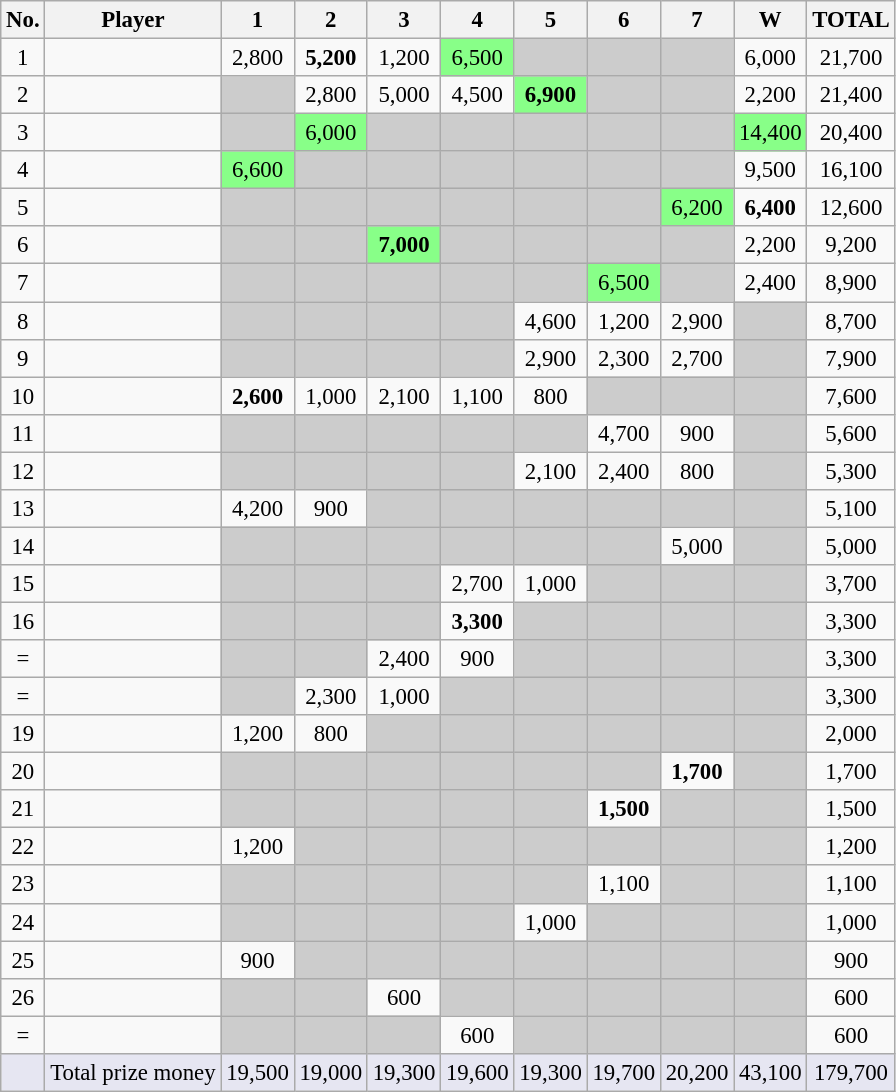<table class="wikitable sortable" style="text-align:center;font-size:95%">
<tr>
<th>No.</th>
<th>Player</th>
<th>1</th>
<th>2</th>
<th>3</th>
<th>4</th>
<th>5</th>
<th>6</th>
<th>7</th>
<th>W</th>
<th>TOTAL</th>
</tr>
<tr>
<td>1</td>
<td style="text-align:left;" data-sort-value="Williams, Mark"></td>
<td>2,800</td>
<td><strong>5,200</strong></td>
<td>1,200</td>
<td style="background:#88ff88;">6,500</td>
<td style="background:#cccccc;"></td>
<td style="background:#cccccc;"></td>
<td style="background:#cccccc;"></td>
<td>6,000</td>
<td>21,700</td>
</tr>
<tr>
<td>2</td>
<td style="text-align:left;" data-sort-value="Selby, Mark"></td>
<td style="background:#cccccc;"></td>
<td>2,800</td>
<td>5,000</td>
<td>4,500</td>
<td style="background:#88ff88;"><strong>6,900</strong></td>
<td style="background:#cccccc;"></td>
<td style="background:#cccccc;"></td>
<td>2,200</td>
<td>21,400</td>
</tr>
<tr>
<td>3</td>
<td style="text-align:left;" data-sort-value="Trump, Judd"></td>
<td style="background:#cccccc;"></td>
<td style="background:#88ff88;">6,000</td>
<td style="background:#cccccc;"></td>
<td style="background:#cccccc;"></td>
<td style="background:#cccccc;"></td>
<td style="background:#cccccc;"></td>
<td style="background:#cccccc;"></td>
<td style="background:#88ff88;">14,400</td>
<td>20,400</td>
</tr>
<tr>
<td>4</td>
<td style="text-align:left;" data-sort-value="O'Sullivan, Ronnie"></td>
<td style="background:#88ff88;">6,600</td>
<td style="background:#cccccc;"></td>
<td style="background:#cccccc;"></td>
<td style="background:#cccccc;"></td>
<td style="background:#cccccc;"></td>
<td style="background:#cccccc;"></td>
<td style="background:#cccccc;"></td>
<td>9,500</td>
<td>16,100</td>
</tr>
<tr>
<td>5</td>
<td style="text-align:left;" data-sort-value="Selt, Matthew"></td>
<td style="background:#cccccc;"></td>
<td style="background:#cccccc;"></td>
<td style="background:#cccccc;"></td>
<td style="background:#cccccc;"></td>
<td style="background:#cccccc;"></td>
<td style="background:#cccccc;"></td>
<td style="background:#88ff88;">6,200</td>
<td><strong>6,400</strong></td>
<td>12,600</td>
</tr>
<tr>
<td>6</td>
<td style="text-align:left;" data-sort-value="Maguire, Stephen"></td>
<td style="background:#cccccc;"></td>
<td style="background:#cccccc;"></td>
<td style="background:#88ff88;"><strong>7,000</strong></td>
<td style="background:#cccccc;"></td>
<td style="background:#cccccc;"></td>
<td style="background:#cccccc;"></td>
<td style="background:#cccccc;"></td>
<td>2,200</td>
<td>9,200</td>
</tr>
<tr>
<td>7</td>
<td style="text-align:left;" data-sort-value="Carter, Ali"></td>
<td style="background:#cccccc;"></td>
<td style="background:#cccccc;"></td>
<td style="background:#cccccc;"></td>
<td style="background:#cccccc;"></td>
<td style="background:#cccccc;"></td>
<td style="background:#88ff88;">6,500</td>
<td style="background:#cccccc;"></td>
<td>2,400</td>
<td>8,900</td>
</tr>
<tr>
<td>8</td>
<td style="text-align:left;" data-sort-value="Wilson, Kyren"></td>
<td style="background:#cccccc;"></td>
<td style="background:#cccccc;"></td>
<td style="background:#cccccc;"></td>
<td style="background:#cccccc;"></td>
<td>4,600</td>
<td>1,200</td>
<td>2,900</td>
<td style="background:#cccccc;"></td>
<td>8,700</td>
</tr>
<tr>
<td>9</td>
<td style="text-align:left;" data-sort-value="Davis, Mark"></td>
<td style="background:#cccccc;"></td>
<td style="background:#cccccc;"></td>
<td style="background:#cccccc;"></td>
<td style="background:#cccccc;"></td>
<td>2,900</td>
<td>2,300</td>
<td>2,700</td>
<td style="background:#cccccc;"></td>
<td>7,900</td>
</tr>
<tr>
<td>10</td>
<td style="text-align:left;" data-sort-value="Walden, Ricky"></td>
<td><strong>2,600</strong></td>
<td>1,000</td>
<td>2,100</td>
<td>1,100</td>
<td>800</td>
<td style="background:#cccccc;"></td>
<td style="background:#cccccc;"></td>
<td style="background:#cccccc;"></td>
<td>7,600</td>
</tr>
<tr>
<td>11</td>
<td style="text-align:left;" data-sort-value="Dale, Dominic"></td>
<td style="background:#cccccc;"></td>
<td style="background:#cccccc;"></td>
<td style="background:#cccccc;"></td>
<td style="background:#cccccc;"></td>
<td style="background:#cccccc;"></td>
<td>4,700</td>
<td>900</td>
<td style="background:#cccccc;"></td>
<td>5,600</td>
</tr>
<tr>
<td>12</td>
<td style="text-align:left;" data-sort-value="Holt, Michael"></td>
<td style="background:#cccccc;"></td>
<td style="background:#cccccc;"></td>
<td style="background:#cccccc;"></td>
<td style="background:#cccccc;"></td>
<td>2,100</td>
<td>2,400</td>
<td>800</td>
<td style="background:#cccccc;"></td>
<td>5,300</td>
</tr>
<tr>
<td>13</td>
<td style="text-align:left;" data-sort-value="Milkins, Robert"></td>
<td>4,200</td>
<td>900</td>
<td style="background:#cccccc;"></td>
<td style="background:#cccccc;"></td>
<td style="background:#cccccc;"></td>
<td style="background:#cccccc;"></td>
<td style="background:#cccccc;"></td>
<td style="background:#cccccc;"></td>
<td>5,100</td>
</tr>
<tr>
<td>14</td>
<td style="text-align:left;" data-sort-value="Liang, Wenbo"></td>
<td style="background:#cccccc;"></td>
<td style="background:#cccccc;"></td>
<td style="background:#cccccc;"></td>
<td style="background:#cccccc;"></td>
<td style="background:#cccccc;"></td>
<td style="background:#cccccc;"></td>
<td>5,000</td>
<td style="background:#cccccc;"></td>
<td>5,000</td>
</tr>
<tr>
<td>15</td>
<td style="text-align:left;" data-sort-value="Dott, Graeme"></td>
<td style="background:#cccccc;"></td>
<td style="background:#cccccc;"></td>
<td style="background:#cccccc;"></td>
<td>2,700</td>
<td>1,000</td>
<td style="background:#cccccc;"></td>
<td style="background:#cccccc;"></td>
<td style="background:#cccccc;"></td>
<td>3,700</td>
</tr>
<tr>
<td>16</td>
<td style="text-align:left;" data-sort-value="Robertson, Neil"></td>
<td style="background:#cccccc;"></td>
<td style="background:#cccccc;"></td>
<td style="background:#cccccc;"></td>
<td><strong>3,300</strong></td>
<td style="background:#cccccc;"></td>
<td style="background:#cccccc;"></td>
<td style="background:#cccccc;"></td>
<td style="background:#cccccc;"></td>
<td>3,300</td>
</tr>
<tr>
<td data-sort-value=17>=</td>
<td style="text-align:left;" data-sort-value="White, Michael"></td>
<td style="background:#cccccc;"></td>
<td style="background:#cccccc;"></td>
<td>2,400</td>
<td>900</td>
<td style="background:#cccccc;"></td>
<td style="background:#cccccc;"></td>
<td style="background:#cccccc;"></td>
<td style="background:#cccccc;"></td>
<td>3,300</td>
</tr>
<tr>
<td data-sort-value=18>=</td>
<td style="text-align:left;" data-sort-value="Perry, Joe"></td>
<td style="background:#cccccc;"></td>
<td>2,300</td>
<td>1,000</td>
<td style="background:#cccccc;"></td>
<td style="background:#cccccc;"></td>
<td style="background:#cccccc;"></td>
<td style="background:#cccccc;"></td>
<td style="background:#cccccc;"></td>
<td>3,300</td>
</tr>
<tr>
<td>19</td>
<td style="text-align:left;" data-sort-value="Hawkins, Barry"></td>
<td>1,200</td>
<td>800</td>
<td style="background:#cccccc;"></td>
<td style="background:#cccccc;"></td>
<td style="background:#cccccc;"></td>
<td style="background:#cccccc;"></td>
<td style="background:#cccccc;"></td>
<td style="background:#cccccc;"></td>
<td>2,000</td>
</tr>
<tr>
<td>20</td>
<td style="text-align:left;" data-sort-value="Bingham, Stuart"></td>
<td style="background:#cccccc;"></td>
<td style="background:#cccccc;"></td>
<td style="background:#cccccc;"></td>
<td style="background:#cccccc;"></td>
<td style="background:#cccccc;"></td>
<td style="background:#cccccc;"></td>
<td><strong>1,700</strong></td>
<td style="background:#cccccc;"></td>
<td>1,700</td>
</tr>
<tr>
<td>21</td>
<td style="text-align:left;" data-sort-value="O'Brien, Fergal"></td>
<td style="background:#cccccc;"></td>
<td style="background:#cccccc;"></td>
<td style="background:#cccccc;"></td>
<td style="background:#cccccc;"></td>
<td style="background:#cccccc;"></td>
<td><strong>1,500</strong></td>
<td style="background:#cccccc;"></td>
<td style="background:#cccccc;"></td>
<td>1,500</td>
</tr>
<tr>
<td>22</td>
<td style="text-align:left;" data-sort-value="Day, Ryan"></td>
<td>1,200</td>
<td style="background:#cccccc;"></td>
<td style="background:#cccccc;"></td>
<td style="background:#cccccc;"></td>
<td style="background:#cccccc;"></td>
<td style="background:#cccccc;"></td>
<td style="background:#cccccc;"></td>
<td style="background:#cccccc;"></td>
<td>1,200</td>
</tr>
<tr>
<td>23</td>
<td style="text-align:left;" data-sort-value="Gould, Martin"></td>
<td style="background:#cccccc;"></td>
<td style="background:#cccccc;"></td>
<td style="background:#cccccc;"></td>
<td style="background:#cccccc;"></td>
<td style="background:#cccccc;"></td>
<td>1,100</td>
<td style="background:#cccccc;"></td>
<td style="background:#cccccc;"></td>
<td>1,100</td>
</tr>
<tr>
<td>24</td>
<td style="text-align:left;" data-sort-value="Gilbert, David"></td>
<td style="background:#cccccc;"></td>
<td style="background:#cccccc;"></td>
<td style="background:#cccccc;"></td>
<td style="background:#cccccc;"></td>
<td>1,000</td>
<td style="background:#cccccc;"></td>
<td style="background:#cccccc;"></td>
<td style="background:#cccccc;"></td>
<td>1,000</td>
</tr>
<tr>
<td>25</td>
<td style="text-align:left;" data-sort-value="Higgins, John"></td>
<td>900</td>
<td style="background:#cccccc;"></td>
<td style="background:#cccccc;"></td>
<td style="background:#cccccc;"></td>
<td style="background:#cccccc;"></td>
<td style="background:#cccccc;"></td>
<td style="background:#cccccc;"></td>
<td style="background:#cccccc;"></td>
<td>900</td>
</tr>
<tr>
<td>26</td>
<td style="text-align:left;" data-sort-value="Fu, Marco"></td>
<td style="background:#cccccc;"></td>
<td style="background:#cccccc;"></td>
<td>600</td>
<td style="background:#cccccc;"></td>
<td style="background:#cccccc;"></td>
<td style="background:#cccccc;"></td>
<td style="background:#cccccc;"></td>
<td style="background:#cccccc;"></td>
<td>600</td>
</tr>
<tr>
<td data-sort-value=27>=</td>
<td style="text-align:left;" data-sort-value="Woollaston, Ben"></td>
<td style="background:#cccccc;"></td>
<td style="background:#cccccc;"></td>
<td style="background:#cccccc;"></td>
<td>600</td>
<td style="background:#cccccc;"></td>
<td style="background:#cccccc;"></td>
<td style="background:#cccccc;"></td>
<td style="background:#cccccc;"></td>
<td>600</td>
</tr>
<tr class=sortbottom>
<td style="background:#e6e6f2;"></td>
<td style="text-align:centre; background:#e6e6f2;">Total prize money</td>
<td style="background:#e6e6f2;">19,500</td>
<td style="background:#e6e6f2;">19,000</td>
<td style="background:#e6e6f2;">19,300</td>
<td style="background:#e6e6f2;">19,600</td>
<td style="background:#e6e6f2;">19,300</td>
<td style="background:#e6e6f2;">19,700</td>
<td style="background:#e6e6f2;">20,200</td>
<td style="background:#e6e6f2;">43,100</td>
<td style="background:#e6e6f2;">179,700</td>
</tr>
</table>
